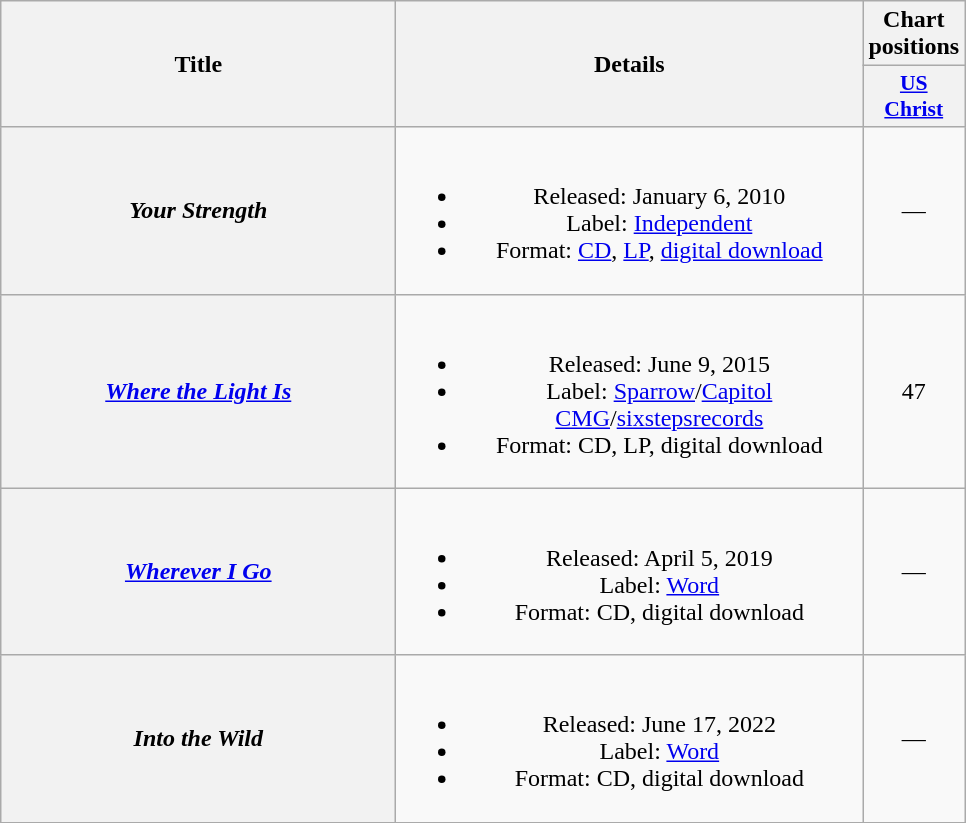<table class="wikitable plainrowheaders" style="text-align:center;">
<tr>
<th scope="col" rowspan="2" style="width:16em;">Title</th>
<th scope="col" rowspan="2" style="width:19em;">Details</th>
<th scope="col" colspan="1">Chart positions</th>
</tr>
<tr>
<th style="width:3em; font-size:90%"><a href='#'>US<br>Christ</a><br></th>
</tr>
<tr>
<th scope="row"><em>Your Strength</em></th>
<td><br><ul><li>Released: January 6, 2010</li><li>Label: <a href='#'>Independent</a></li><li>Format: <a href='#'>CD</a>, <a href='#'>LP</a>, <a href='#'>digital download</a></li></ul></td>
<td>—</td>
</tr>
<tr>
<th scope="row"><em><a href='#'>Where the Light Is</a></em></th>
<td><br><ul><li>Released: June 9, 2015</li><li>Label: <a href='#'>Sparrow</a>/<a href='#'>Capitol CMG</a>/<a href='#'>sixstepsrecords</a></li><li>Format: CD, LP, digital download</li></ul></td>
<td>47</td>
</tr>
<tr>
<th scope="row"><em><a href='#'>Wherever I Go</a></em></th>
<td><br><ul><li>Released: April 5, 2019</li><li>Label: <a href='#'>Word</a></li><li>Format: CD, digital download</li></ul></td>
<td>—</td>
</tr>
<tr>
<th scope="row"><em>Into the Wild</em></th>
<td><br><ul><li>Released: June 17, 2022</li><li>Label: <a href='#'>Word</a></li><li>Format: CD, digital download</li></ul></td>
<td>—</td>
</tr>
</table>
